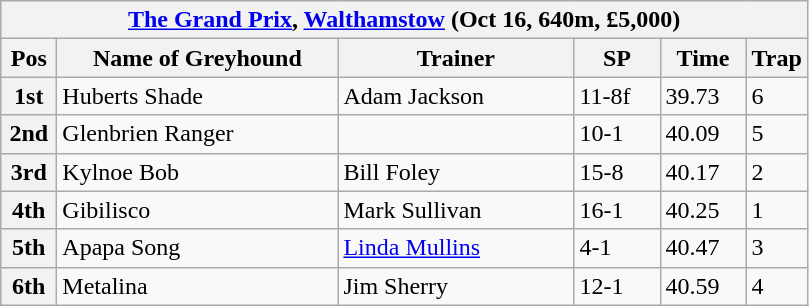<table class="wikitable">
<tr>
<th colspan="6"><a href='#'>The Grand Prix</a>, <a href='#'>Walthamstow</a> (Oct 16, 640m, £5,000)</th>
</tr>
<tr>
<th width=30>Pos</th>
<th width=180>Name of Greyhound</th>
<th width=150>Trainer</th>
<th width=50>SP</th>
<th width=50>Time</th>
<th width=30>Trap</th>
</tr>
<tr>
<th>1st</th>
<td>Huberts Shade</td>
<td>Adam Jackson</td>
<td>11-8f</td>
<td>39.73</td>
<td>6</td>
</tr>
<tr>
<th>2nd</th>
<td>Glenbrien Ranger</td>
<td></td>
<td>10-1</td>
<td>40.09</td>
<td>5</td>
</tr>
<tr>
<th>3rd</th>
<td>Kylnoe Bob</td>
<td>Bill Foley</td>
<td>15-8</td>
<td>40.17</td>
<td>2</td>
</tr>
<tr>
<th>4th</th>
<td>Gibilisco</td>
<td>Mark Sullivan</td>
<td>16-1</td>
<td>40.25</td>
<td>1</td>
</tr>
<tr>
<th>5th</th>
<td>Apapa Song</td>
<td><a href='#'>Linda Mullins</a></td>
<td>4-1</td>
<td>40.47</td>
<td>3</td>
</tr>
<tr>
<th>6th</th>
<td>Metalina</td>
<td>Jim Sherry</td>
<td>12-1</td>
<td>40.59</td>
<td>4</td>
</tr>
</table>
